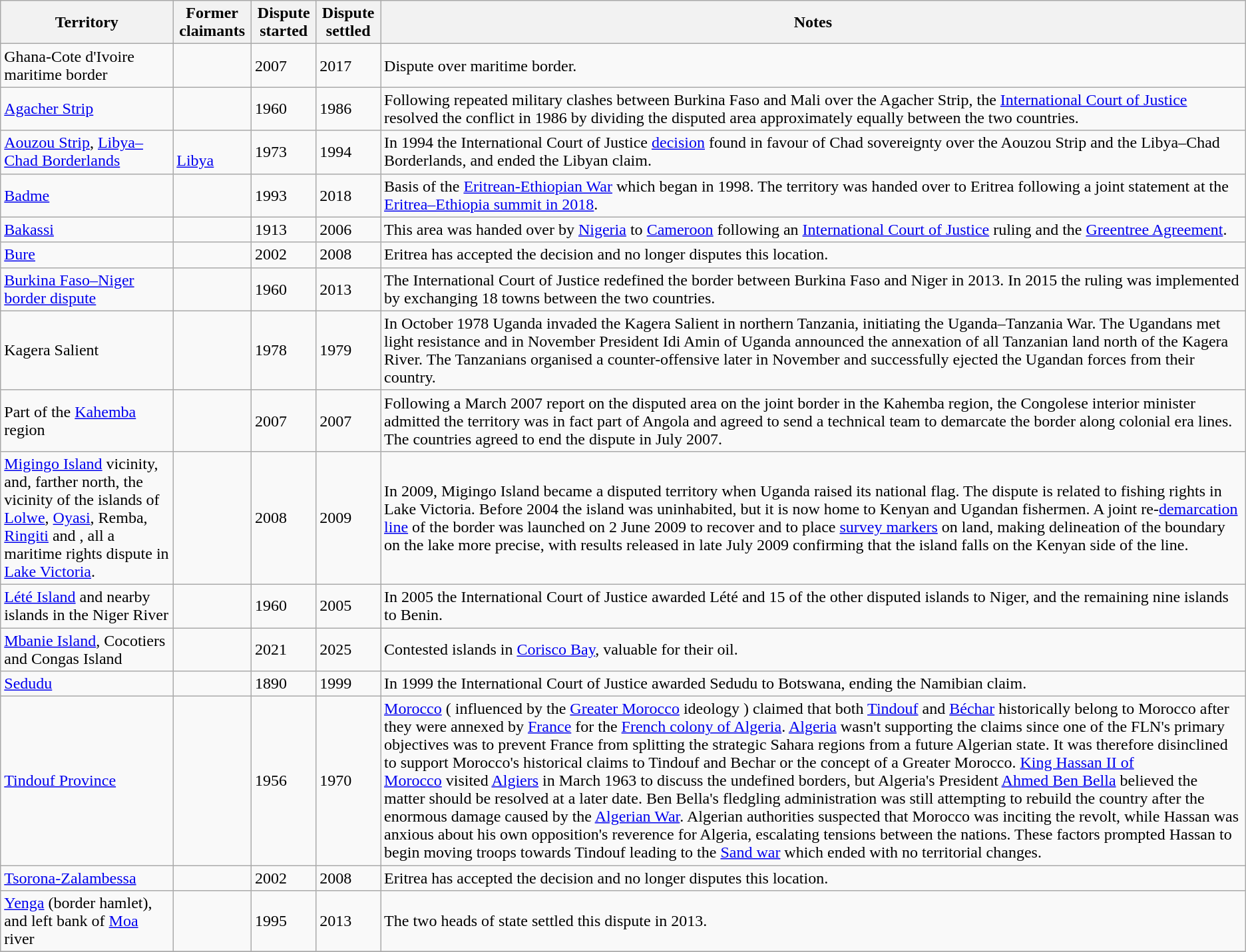<table class="wikitable sortable">
<tr>
<th>Territory</th>
<th>Former claimants</th>
<th>Dispute started</th>
<th>Dispute settled</th>
<th>Notes</th>
</tr>
<tr>
<td>Ghana-Cote d'Ivoire maritime border</td>
<td><br></td>
<td>2007</td>
<td>2017</td>
<td>Dispute over maritime border.</td>
</tr>
<tr>
<td><a href='#'>Agacher Strip</a></td>
<td><em></em><br><em></em></td>
<td>1960</td>
<td>1986</td>
<td>Following repeated military clashes between Burkina Faso and Mali over the Agacher Strip, the <a href='#'>International Court of Justice</a> resolved the conflict in 1986 by dividing the disputed area approximately equally between the two countries.</td>
</tr>
<tr>
<td><a href='#'>Aouzou Strip</a>, <a href='#'>Libya–Chad Borderlands</a></td>
<td><strong></strong><br> <a href='#'>Libya</a></td>
<td>1973</td>
<td>1994</td>
<td>In 1994 the International Court of Justice <a href='#'>decision</a> found in favour of Chad sovereignty over the Aouzou Strip and the Libya–Chad Borderlands, and ended the Libyan claim.</td>
</tr>
<tr>
<td><a href='#'>Badme</a></td>
<td><br><strong></strong></td>
<td>1993</td>
<td>2018</td>
<td>Basis of the <a href='#'>Eritrean-Ethiopian War</a> which began in 1998. The territory was handed over to Eritrea following a joint statement at the <a href='#'>Eritrea–Ethiopia summit in 2018</a>.</td>
</tr>
<tr>
<td><a href='#'>Bakassi</a></td>
<td><strong></strong><br></td>
<td>1913</td>
<td>2006</td>
<td>This area was handed over by <a href='#'>Nigeria</a> to <a href='#'>Cameroon</a> following an <a href='#'>International Court of Justice</a> ruling and the <a href='#'>Greentree Agreement</a>.</td>
</tr>
<tr>
<td><a href='#'>Bure</a></td>
<td><strong></strong><br></td>
<td>2002</td>
<td>2008</td>
<td>Eritrea has accepted the decision and no longer disputes this location.</td>
</tr>
<tr>
<td><a href='#'>Burkina Faso–Niger border dispute</a></td>
<td><em></em><br><em></em></td>
<td>1960</td>
<td>2013</td>
<td>The International Court of Justice redefined the border between Burkina Faso and Niger in 2013. In 2015 the ruling was implemented by exchanging 18 towns between the two countries.</td>
</tr>
<tr>
<td>Kagera Salient</td>
<td><strong></strong><br><em></em></td>
<td>1978</td>
<td>1979</td>
<td>In October 1978 Uganda invaded the Kagera Salient in northern Tanzania, initiating the Uganda–Tanzania War. The Ugandans met light resistance and in November President Idi Amin of Uganda announced the annexation of all Tanzanian land north of the Kagera River. The Tanzanians organised a counter-offensive later in November and successfully ejected the Ugandan forces from their country.</td>
</tr>
<tr>
<td>Part of the <a href='#'>Kahemba</a> region</td>
<td><strong></strong><br></td>
<td>2007</td>
<td>2007</td>
<td>Following a March 2007 report on the disputed area on the joint border in the Kahemba region, the Congolese interior minister admitted the territory was in fact part of Angola and agreed to send a technical team to demarcate the border along colonial era lines. The countries agreed to end the dispute in July 2007.</td>
</tr>
<tr>
<td><a href='#'>Migingo Island</a> vicinity, and, farther north, the vicinity of the islands of <a href='#'>Lolwe</a>, <a href='#'>Oyasi</a>, Remba, <a href='#'>Ringiti</a> and , all a maritime rights dispute in <a href='#'>Lake Victoria</a>.</td>
<td><strong></strong></td>
<td>2008</td>
<td>2009</td>
<td>In 2009, Migingo Island became a disputed territory when Uganda raised its national flag. The dispute is related to fishing rights in Lake Victoria. Before 2004 the island was uninhabited, but it is now home to Kenyan and Ugandan fishermen. A joint re-<a href='#'>demarcation line</a> of the border was launched on 2 June 2009 to recover and to place <a href='#'>survey markers</a> on land, making delineation of the boundary on the lake more precise, with results released in late July 2009 confirming that the island falls  on the Kenyan side of the line.</td>
</tr>
<tr>
<td><a href='#'>Lété Island</a> and nearby islands in the Niger River</td>
<td><em></em><br><em></em></td>
<td>1960</td>
<td>2005</td>
<td>In 2005 the International Court of Justice awarded Lété and 15 of the other disputed islands to Niger, and the remaining nine islands to Benin.</td>
</tr>
<tr>
<td><a href='#'>Mbanie Island</a>, Cocotiers and Congas Island</td>
<td><br></td>
<td>2021</td>
<td>2025</td>
<td>Contested islands in <a href='#'>Corisco Bay</a>, valuable for their oil.</td>
</tr>
<tr>
<td><a href='#'>Sedudu</a></td>
<td><strong></strong><br></td>
<td>1890</td>
<td>1999</td>
<td>In 1999 the International Court of Justice awarded Sedudu to Botswana, ending the Namibian claim.</td>
</tr>
<tr>
<td><a href='#'>Tindouf Province</a></td>
<td><strong></strong></td>
<td>1956</td>
<td>1970</td>
<td><a href='#'>Morocco</a> ( influenced by the <a href='#'>Greater Morocco</a> ideology ) claimed that both <a href='#'>Tindouf</a> and <a href='#'>Béchar</a> historically belong to Morocco after they were annexed by <a href='#'>France</a> for the <a href='#'>French colony of Algeria</a>. <a href='#'>Algeria</a> wasn't supporting the claims since one of the FLN's primary objectives was to prevent France from splitting the strategic Sahara regions from a future Algerian state. It was therefore disinclined to support Morocco's historical claims to Tindouf and Bechar or the concept of a Greater Morocco. <a href='#'>King Hassan II of Morocco</a> visited <a href='#'>Algiers</a> in March 1963 to discuss the undefined borders, but Algeria's President <a href='#'>Ahmed Ben Bella</a> believed the matter should be resolved at a later date. Ben Bella's fledgling administration was still attempting to rebuild the country after the enormous damage caused by the <a href='#'>Algerian War</a>. Algerian authorities suspected that Morocco was inciting the revolt, while Hassan was anxious about his own opposition's reverence for Algeria, escalating tensions between the nations. These factors prompted Hassan to begin moving troops towards Tindouf leading to the <a href='#'>Sand war</a> which ended with no territorial changes.</td>
</tr>
<tr>
<td><a href='#'>Tsorona-Zalambessa</a></td>
<td><strong></strong><br></td>
<td>2002</td>
<td>2008</td>
<td>Eritrea has accepted the decision and no longer disputes this location.</td>
</tr>
<tr>
<td><a href='#'>Yenga</a> (border hamlet), and left bank of <a href='#'>Moa</a> river</td>
<td><strong></strong><br></td>
<td>1995</td>
<td>2013</td>
<td>The two heads of state settled this dispute in 2013.</td>
</tr>
<tr>
</tr>
</table>
